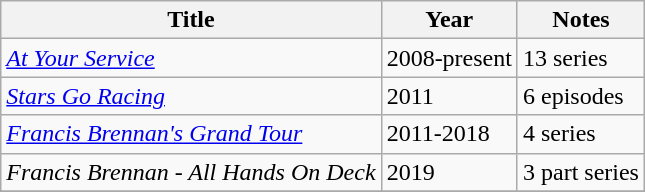<table class="wikitable plainrowheaders sortable">
<tr>
<th scope="col">Title</th>
<th scope="col">Year</th>
<th scope="col">Notes</th>
</tr>
<tr>
<td><em><a href='#'>At Your Service</a></em></td>
<td>2008-present</td>
<td>13 series</td>
</tr>
<tr>
<td><em><a href='#'>Stars Go Racing</a></em></td>
<td>2011</td>
<td>6 episodes</td>
</tr>
<tr>
<td><em><a href='#'>Francis Brennan's Grand Tour</a></em></td>
<td>2011-2018</td>
<td>4 series</td>
</tr>
<tr>
<td><em>Francis Brennan - All Hands On Deck</em></td>
<td>2019</td>
<td>3 part series</td>
</tr>
<tr>
</tr>
</table>
